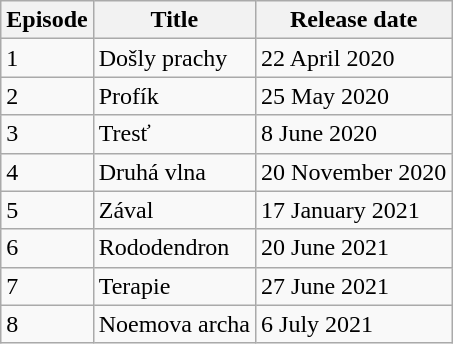<table class="wikitable">
<tr>
<th>Episode</th>
<th>Title</th>
<th>Release date</th>
</tr>
<tr>
<td>1</td>
<td>Došly prachy</td>
<td>22 April 2020</td>
</tr>
<tr>
<td>2</td>
<td>Profík</td>
<td>25 May 2020</td>
</tr>
<tr>
<td>3</td>
<td>Tresť</td>
<td>8 June 2020</td>
</tr>
<tr>
<td>4</td>
<td>Druhá vlna</td>
<td>20 November 2020</td>
</tr>
<tr>
<td>5</td>
<td>Zával</td>
<td>17 January 2021</td>
</tr>
<tr>
<td>6</td>
<td>Rododendron</td>
<td>20 June 2021</td>
</tr>
<tr>
<td>7</td>
<td>Terapie</td>
<td>27 June 2021</td>
</tr>
<tr>
<td>8</td>
<td>Noemova archa</td>
<td>6 July 2021</td>
</tr>
</table>
